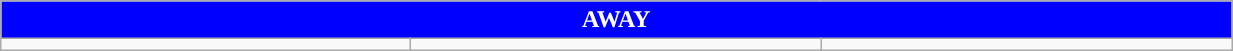<table class="wikitable collapsible collapsed" style="width:65%">
<tr>
<th colspan=6 ! style="color:#FFFFFF; background:#0000FF">AWAY</th>
</tr>
<tr>
<td></td>
<td></td>
<td></td>
</tr>
</table>
